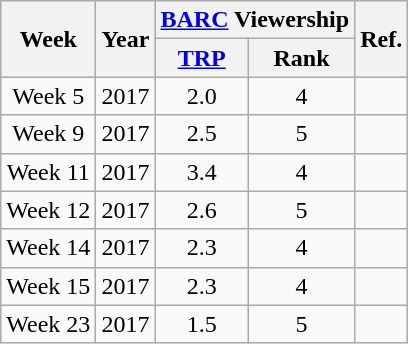<table class="wikitable" style="text-align:center">
<tr>
<th rowspan="2">Week</th>
<th rowspan="2">Year</th>
<th colspan="2"><a href='#'>BARC</a> Viewership</th>
<th rowspan="2">Ref.</th>
</tr>
<tr>
<th><a href='#'>TRP</a></th>
<th>Rank</th>
</tr>
<tr>
<td>Week 5</td>
<td>2017</td>
<td>2.0</td>
<td>4</td>
<td></td>
</tr>
<tr>
<td>Week 9</td>
<td>2017</td>
<td>2.5</td>
<td>5</td>
<td></td>
</tr>
<tr>
<td>Week 11</td>
<td>2017</td>
<td>3.4</td>
<td>4</td>
<td></td>
</tr>
<tr>
<td>Week 12</td>
<td>2017</td>
<td>2.6</td>
<td>5</td>
<td></td>
</tr>
<tr>
<td>Week 14</td>
<td>2017</td>
<td>2.3</td>
<td>4</td>
<td></td>
</tr>
<tr>
<td>Week 15</td>
<td>2017</td>
<td>2.3</td>
<td>4</td>
<td></td>
</tr>
<tr>
<td>Week 23</td>
<td>2017</td>
<td>1.5</td>
<td>5</td>
<td></td>
</tr>
</table>
